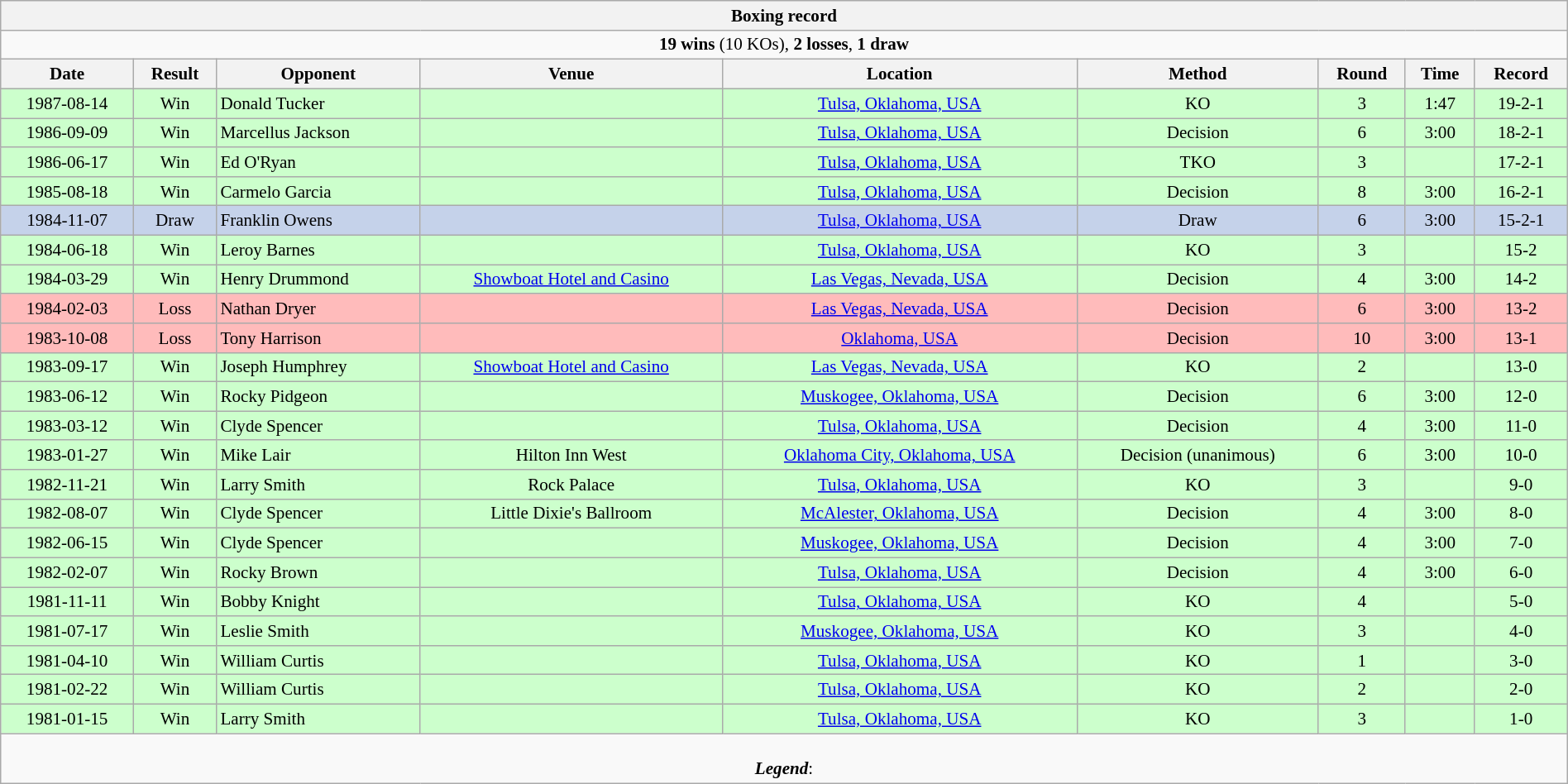<table class="wikitable collapsible"  style="width:100%; font-size:88%; text-align:center;">
<tr>
<th colspan=9>Boxing record</th>
</tr>
<tr valign="top">
<td colspan=9><strong>19 wins</strong> (10 KOs), <strong>2 losses</strong>, <strong>1 draw</strong></td>
</tr>
<tr>
<th>Date</th>
<th>Result</th>
<th>Opponent</th>
<th>Venue</th>
<th>Location</th>
<th>Method</th>
<th>Round</th>
<th>Time</th>
<th>Record</th>
</tr>
<tr style="background:#cfc;">
<td>1987-08-14</td>
<td>Win</td>
<td align=left> Donald Tucker</td>
<td></td>
<td><a href='#'>Tulsa, Oklahoma, USA</a></td>
<td>KO</td>
<td>3</td>
<td>1:47</td>
<td>19-2-1</td>
</tr>
<tr style="background:#cfc;">
<td>1986-09-09</td>
<td>Win</td>
<td align=left> Marcellus Jackson</td>
<td></td>
<td><a href='#'>Tulsa, Oklahoma, USA</a></td>
<td>Decision</td>
<td>6</td>
<td>3:00</td>
<td>18-2-1</td>
</tr>
<tr style="background:#cfc;">
<td>1986-06-17</td>
<td>Win</td>
<td align=left> Ed O'Ryan</td>
<td></td>
<td><a href='#'>Tulsa, Oklahoma, USA</a></td>
<td>TKO</td>
<td>3</td>
<td></td>
<td>17-2-1</td>
</tr>
<tr style="background:#cfc;">
<td>1985-08-18</td>
<td>Win</td>
<td align=left> Carmelo Garcia</td>
<td></td>
<td><a href='#'>Tulsa, Oklahoma, USA</a></td>
<td>Decision</td>
<td>8</td>
<td>3:00</td>
<td>16-2-1</td>
</tr>
<tr style="text-align:center; background:#c5d2ea;">
<td>1984-11-07</td>
<td>Draw</td>
<td align=left> Franklin Owens</td>
<td></td>
<td><a href='#'>Tulsa, Oklahoma, USA</a></td>
<td>Draw</td>
<td>6</td>
<td>3:00</td>
<td>15-2-1</td>
</tr>
<tr style="background:#cfc;">
<td>1984-06-18</td>
<td>Win</td>
<td align=left> Leroy Barnes</td>
<td></td>
<td><a href='#'>Tulsa, Oklahoma, USA</a></td>
<td>KO</td>
<td>3</td>
<td></td>
<td>15-2</td>
</tr>
<tr style="background:#cfc;">
<td>1984-03-29</td>
<td>Win</td>
<td align=left> Henry Drummond</td>
<td><a href='#'>Showboat Hotel and Casino</a></td>
<td><a href='#'>Las Vegas, Nevada, USA</a></td>
<td>Decision</td>
<td>4</td>
<td>3:00</td>
<td>14-2</td>
</tr>
<tr style="background:#fbb;">
<td>1984-02-03</td>
<td>Loss</td>
<td align=left> Nathan Dryer</td>
<td></td>
<td><a href='#'>Las Vegas, Nevada, USA</a></td>
<td>Decision</td>
<td>6</td>
<td>3:00</td>
<td>13-2</td>
</tr>
<tr style="background:#fbb;">
<td>1983-10-08</td>
<td>Loss</td>
<td align=left> Tony Harrison</td>
<td></td>
<td><a href='#'>Oklahoma, USA</a></td>
<td>Decision</td>
<td>10</td>
<td>3:00</td>
<td>13-1</td>
</tr>
<tr style="background:#cfc;">
<td>1983-09-17</td>
<td>Win</td>
<td align=left> Joseph Humphrey</td>
<td><a href='#'>Showboat Hotel and Casino</a></td>
<td><a href='#'>Las Vegas, Nevada, USA</a></td>
<td>KO</td>
<td>2</td>
<td></td>
<td>13-0</td>
</tr>
<tr style="background:#cfc;">
<td>1983-06-12</td>
<td>Win</td>
<td align=left> Rocky Pidgeon</td>
<td></td>
<td><a href='#'>Muskogee, Oklahoma, USA</a></td>
<td>Decision</td>
<td>6</td>
<td>3:00</td>
<td>12-0</td>
</tr>
<tr style="background:#cfc;">
<td>1983-03-12</td>
<td>Win</td>
<td align=left> Clyde Spencer</td>
<td></td>
<td><a href='#'>Tulsa, Oklahoma, USA</a></td>
<td>Decision</td>
<td>4</td>
<td>3:00</td>
<td>11-0</td>
</tr>
<tr style="background:#cfc;">
<td>1983-01-27</td>
<td>Win</td>
<td align=left> Mike Lair</td>
<td>Hilton Inn West</td>
<td><a href='#'>Oklahoma City, Oklahoma, USA</a></td>
<td>Decision (unanimous)</td>
<td>6</td>
<td>3:00</td>
<td>10-0</td>
</tr>
<tr style="background:#cfc;">
<td>1982-11-21</td>
<td>Win</td>
<td align=left> Larry Smith</td>
<td>Rock Palace</td>
<td><a href='#'>Tulsa, Oklahoma, USA</a></td>
<td>KO</td>
<td>3</td>
<td></td>
<td>9-0</td>
</tr>
<tr style="background:#cfc;">
<td>1982-08-07</td>
<td>Win</td>
<td align=left> Clyde Spencer</td>
<td>Little Dixie's Ballroom</td>
<td><a href='#'>McAlester, Oklahoma, USA</a></td>
<td>Decision</td>
<td>4</td>
<td>3:00</td>
<td>8-0</td>
</tr>
<tr style="background:#cfc;">
<td>1982-06-15</td>
<td>Win</td>
<td align=left> Clyde Spencer</td>
<td></td>
<td><a href='#'>Muskogee, Oklahoma, USA</a></td>
<td>Decision</td>
<td>4</td>
<td>3:00</td>
<td>7-0</td>
</tr>
<tr style="background:#cfc;">
<td>1982-02-07</td>
<td>Win</td>
<td align=left> Rocky Brown</td>
<td></td>
<td><a href='#'>Tulsa, Oklahoma, USA</a></td>
<td>Decision</td>
<td>4</td>
<td>3:00</td>
<td>6-0</td>
</tr>
<tr style="background:#cfc;">
<td>1981-11-11</td>
<td>Win</td>
<td align=left> Bobby Knight</td>
<td></td>
<td><a href='#'>Tulsa, Oklahoma, USA</a></td>
<td>KO</td>
<td>4</td>
<td></td>
<td>5-0</td>
</tr>
<tr style="background:#cfc;">
<td>1981-07-17</td>
<td>Win</td>
<td align=left> Leslie Smith</td>
<td></td>
<td><a href='#'>Muskogee, Oklahoma, USA</a></td>
<td>KO</td>
<td>3</td>
<td></td>
<td>4-0</td>
</tr>
<tr style="background:#cfc;">
<td>1981-04-10</td>
<td>Win</td>
<td align=left> William Curtis</td>
<td></td>
<td><a href='#'>Tulsa, Oklahoma, USA</a></td>
<td>KO</td>
<td>1</td>
<td></td>
<td>3-0</td>
</tr>
<tr style="background:#cfc;">
<td>1981-02-22</td>
<td>Win</td>
<td align=left> William Curtis</td>
<td></td>
<td><a href='#'>Tulsa, Oklahoma, USA</a></td>
<td>KO</td>
<td>2</td>
<td></td>
<td>2-0</td>
</tr>
<tr style="background:#cfc;">
<td>1981-01-15</td>
<td>Win</td>
<td align=left> Larry Smith</td>
<td></td>
<td><a href='#'>Tulsa, Oklahoma, USA</a></td>
<td>KO</td>
<td>3</td>
<td></td>
<td>1-0</td>
</tr>
<tr>
<td colspan=9><br><strong><em>Legend</em></strong>: 


</td>
</tr>
</table>
